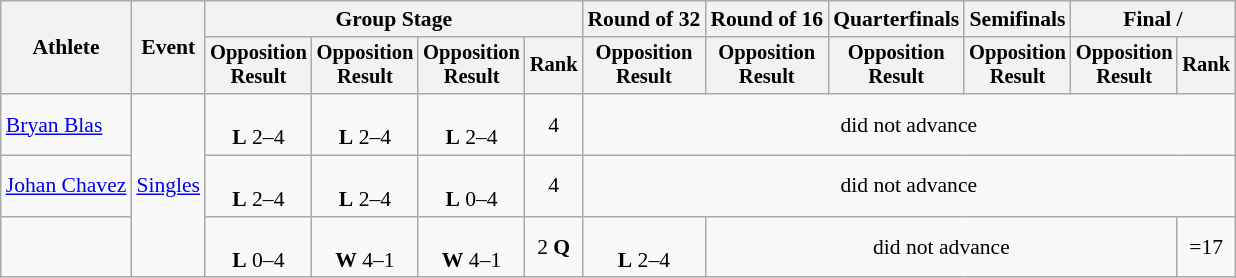<table class="wikitable" style="font-size:90%">
<tr>
<th rowspan=2>Athlete</th>
<th rowspan=2>Event</th>
<th colspan=4>Group Stage</th>
<th>Round of 32</th>
<th>Round of 16</th>
<th>Quarterfinals</th>
<th>Semifinals</th>
<th colspan=2>Final / </th>
</tr>
<tr style="font-size:95%">
<th>Opposition<br>Result</th>
<th>Opposition<br>Result</th>
<th>Opposition<br>Result</th>
<th>Rank</th>
<th>Opposition<br>Result</th>
<th>Opposition<br>Result</th>
<th>Opposition<br>Result</th>
<th>Opposition<br>Result</th>
<th>Opposition<br>Result</th>
<th>Rank</th>
</tr>
<tr align=center>
<td align=left><a href='#'>Bryan Blas</a></td>
<td align=left rowspan=3><a href='#'>Singles</a></td>
<td><br><strong>L</strong> 2–4</td>
<td><br><strong>L</strong> 2–4</td>
<td><br><strong>L</strong> 2–4</td>
<td>4</td>
<td colspan=6>did not advance</td>
</tr>
<tr align=center>
<td align=left><a href='#'>Johan Chavez</a></td>
<td><br><strong>L</strong> 2–4</td>
<td><br><strong>L</strong> 2–4</td>
<td><br><strong>L</strong> 0–4</td>
<td>4</td>
<td colspan=6>did not advance</td>
</tr>
<tr align=center>
<td align=left></td>
<td><br><strong>L</strong> 0–4</td>
<td><br><strong>W</strong> 4–1</td>
<td><br><strong>W</strong> 4–1</td>
<td>2 <strong>Q</strong></td>
<td><br><strong>L</strong> 2–4</td>
<td colspan=4>did not advance</td>
<td>=17</td>
</tr>
</table>
